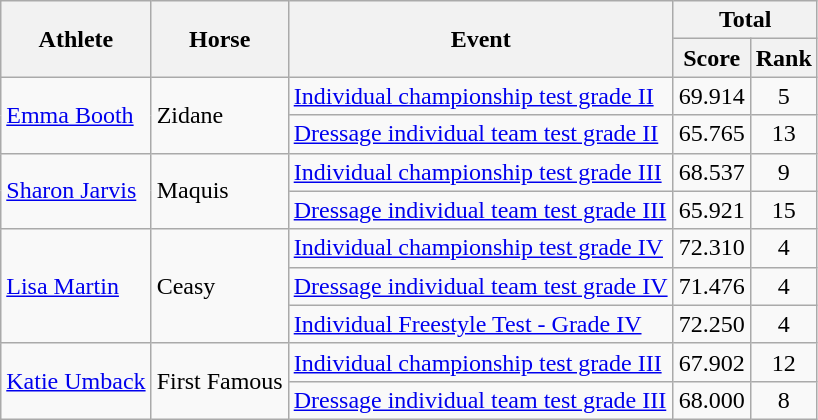<table class=wikitable>
<tr>
<th rowspan="2">Athlete</th>
<th rowspan="2">Horse</th>
<th rowspan="2">Event</th>
<th colspan="2">Total</th>
</tr>
<tr>
<th>Score</th>
<th>Rank</th>
</tr>
<tr>
<td rowspan="2"><a href='#'>Emma Booth</a></td>
<td rowspan="2">Zidane</td>
<td><a href='#'>Individual championship test grade II</a></td>
<td align="center">69.914</td>
<td align="center">5</td>
</tr>
<tr>
<td><a href='#'>Dressage individual team test grade II</a></td>
<td align="center">65.765</td>
<td align="center">13</td>
</tr>
<tr>
<td rowspan="2"><a href='#'>Sharon Jarvis</a></td>
<td rowspan="2">Maquis</td>
<td><a href='#'>Individual championship test grade III</a></td>
<td align="center">68.537</td>
<td align="center">9</td>
</tr>
<tr>
<td><a href='#'>Dressage individual team test grade III</a></td>
<td align="center">65.921</td>
<td align="center">15</td>
</tr>
<tr>
<td rowspan="3"><a href='#'>Lisa Martin</a></td>
<td rowspan="3">Ceasy</td>
<td><a href='#'>Individual championship test grade IV</a></td>
<td align="center">72.310</td>
<td align="center">4</td>
</tr>
<tr>
<td><a href='#'>Dressage individual team test grade IV</a></td>
<td align="center">71.476</td>
<td align="center">4</td>
</tr>
<tr>
<td><a href='#'>Individual Freestyle Test - Grade IV</a></td>
<td align="center">72.250</td>
<td align="center">4</td>
</tr>
<tr>
<td rowspan="2"><a href='#'>Katie Umback</a></td>
<td rowspan="2">First Famous</td>
<td><a href='#'>Individual championship test grade III</a></td>
<td align="center">67.902</td>
<td align="center">12</td>
</tr>
<tr>
<td><a href='#'>Dressage individual team test grade III</a></td>
<td align="center">68.000</td>
<td align="center">8</td>
</tr>
</table>
